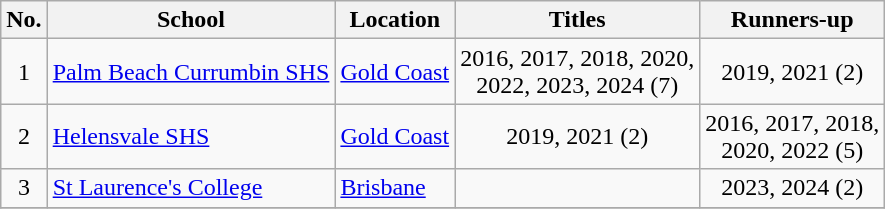<table class="wikitable sortable">
<tr>
<th>No.</th>
<th>School</th>
<th>Location</th>
<th>Titles</th>
<th>Runners-up</th>
</tr>
<tr>
<td align=center>1</td>
<td><a href='#'>Palm Beach Currumbin SHS</a></td>
<td><a href='#'>Gold Coast</a></td>
<td align=center>2016, 2017, 2018, 2020,<br> 2022, 2023, 2024 (7)</td>
<td align=center>2019, 2021 (2)</td>
</tr>
<tr>
<td align=center>2</td>
<td><a href='#'>Helensvale SHS</a></td>
<td><a href='#'>Gold Coast</a></td>
<td align=center>2019, 2021 (2)</td>
<td align=center>2016, 2017, 2018,<br> 2020, 2022 (5)</td>
</tr>
<tr>
<td align=center>3</td>
<td><a href='#'>St Laurence's College</a></td>
<td><a href='#'>Brisbane</a></td>
<td align=center></td>
<td align=center>2023, 2024 (2)</td>
</tr>
<tr class="sortbottom">
</tr>
</table>
